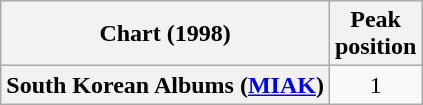<table class="wikitable plainrowheaders">
<tr>
<th>Chart (1998)</th>
<th>Peak<br>position</th>
</tr>
<tr>
<th scope="row">South Korean Albums (<a href='#'>MIAK</a>)</th>
<td style="text-align:center;">1</td>
</tr>
</table>
